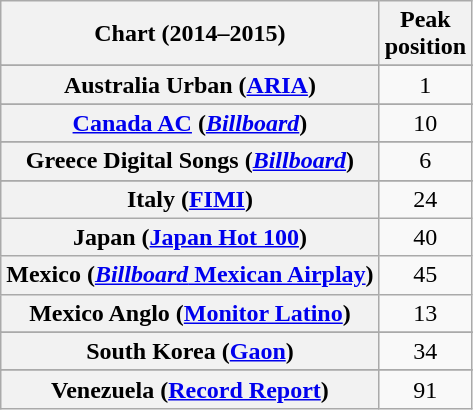<table class="wikitable sortable plainrowheaders" style="text-align:center;">
<tr>
<th>Chart (2014–2015)</th>
<th>Peak<br>position</th>
</tr>
<tr>
</tr>
<tr>
<th scope="row">Australia Urban (<a href='#'>ARIA</a>)</th>
<td>1</td>
</tr>
<tr>
</tr>
<tr>
</tr>
<tr>
</tr>
<tr>
</tr>
<tr>
</tr>
<tr>
<th scope="row"><a href='#'>Canada AC</a> (<a href='#'><em>Billboard</em></a>)</th>
<td>10</td>
</tr>
<tr>
</tr>
<tr>
</tr>
<tr>
</tr>
<tr>
</tr>
<tr>
</tr>
<tr>
</tr>
<tr>
</tr>
<tr>
</tr>
<tr>
</tr>
<tr>
</tr>
<tr>
<th scope="row">Greece Digital Songs (<em><a href='#'>Billboard</a></em>)</th>
<td>6</td>
</tr>
<tr>
</tr>
<tr>
</tr>
<tr>
</tr>
<tr>
<th scope="row">Italy (<a href='#'>FIMI</a>)</th>
<td>24</td>
</tr>
<tr>
<th scope="row">Japan (<a href='#'>Japan Hot 100</a>)</th>
<td>40</td>
</tr>
<tr>
<th scope="row">Mexico (<a href='#'><em>Billboard</em> Mexican Airplay</a>)</th>
<td>45</td>
</tr>
<tr>
<th scope="row">Mexico Anglo (<a href='#'>Monitor Latino</a>)</th>
<td>13</td>
</tr>
<tr>
</tr>
<tr>
</tr>
<tr>
</tr>
<tr>
</tr>
<tr>
</tr>
<tr>
</tr>
<tr>
</tr>
<tr>
<th scope="row">South Korea (<a href='#'>Gaon</a>)</th>
<td>34</td>
</tr>
<tr>
</tr>
<tr>
</tr>
<tr>
</tr>
<tr>
</tr>
<tr>
</tr>
<tr>
</tr>
<tr>
</tr>
<tr>
</tr>
<tr>
</tr>
<tr>
</tr>
<tr>
</tr>
<tr>
</tr>
<tr>
<th scope="row">Venezuela (<a href='#'>Record Report</a>)</th>
<td>91</td>
</tr>
</table>
